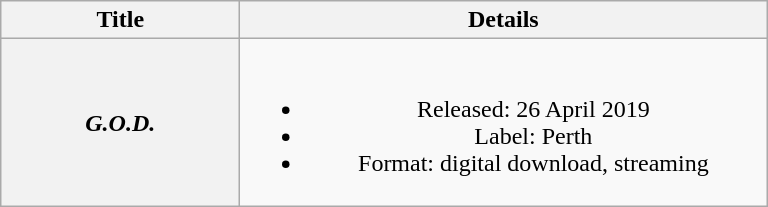<table class="wikitable plainrowheaders" style="text-align:center">
<tr>
<th scope="col" style="width:9.5em">Title</th>
<th scope="col" style="width:21.5em">Details</th>
</tr>
<tr>
<th scope="row"><em>G.O.D.</em></th>
<td><br><ul><li>Released: 26 April 2019</li><li>Label: Perth</li><li>Format: digital download, streaming</li></ul></td>
</tr>
</table>
